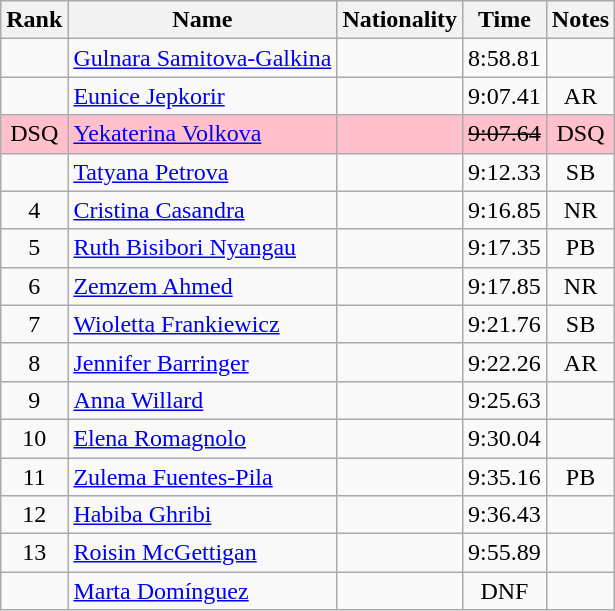<table class="wikitable sortable" style="text-align:center">
<tr>
<th>Rank</th>
<th>Name</th>
<th>Nationality</th>
<th>Time</th>
<th>Notes</th>
</tr>
<tr>
<td></td>
<td align=left><a href='#'>Gulnara Samitova-Galkina</a></td>
<td align=left></td>
<td>8:58.81</td>
<td></td>
</tr>
<tr>
<td></td>
<td align=left><a href='#'>Eunice Jepkorir</a></td>
<td align=left></td>
<td>9:07.41</td>
<td>AR</td>
</tr>
<tr bgcolor=pink>
<td>DSQ</td>
<td align=left><a href='#'>Yekaterina Volkova</a></td>
<td align=left></td>
<td><s>9:07.64</s></td>
<td>DSQ</td>
</tr>
<tr>
<td></td>
<td align=left><a href='#'>Tatyana Petrova</a></td>
<td align=left></td>
<td>9:12.33</td>
<td>SB</td>
</tr>
<tr>
<td>4</td>
<td align=left><a href='#'>Cristina Casandra</a></td>
<td align=left></td>
<td>9:16.85</td>
<td>NR</td>
</tr>
<tr>
<td>5</td>
<td align=left><a href='#'>Ruth Bisibori Nyangau</a></td>
<td align=left></td>
<td>9:17.35</td>
<td>PB</td>
</tr>
<tr>
<td>6</td>
<td align=left><a href='#'>Zemzem Ahmed</a></td>
<td align=left></td>
<td>9:17.85</td>
<td>NR</td>
</tr>
<tr>
<td>7</td>
<td align=left><a href='#'>Wioletta Frankiewicz</a></td>
<td align=left></td>
<td>9:21.76</td>
<td>SB</td>
</tr>
<tr>
<td>8</td>
<td align=left><a href='#'>Jennifer Barringer</a></td>
<td align=left></td>
<td>9:22.26</td>
<td>AR</td>
</tr>
<tr>
<td>9</td>
<td align=left><a href='#'>Anna Willard</a></td>
<td align=left></td>
<td>9:25.63</td>
<td></td>
</tr>
<tr>
<td>10</td>
<td align=left><a href='#'>Elena Romagnolo</a></td>
<td align=left></td>
<td>9:30.04</td>
<td></td>
</tr>
<tr>
<td>11</td>
<td align=left><a href='#'>Zulema Fuentes-Pila</a></td>
<td align=left></td>
<td>9:35.16</td>
<td>PB</td>
</tr>
<tr>
<td>12</td>
<td align=left><a href='#'>Habiba Ghribi</a></td>
<td align=left></td>
<td>9:36.43</td>
<td></td>
</tr>
<tr>
<td>13</td>
<td align=left><a href='#'>Roisin McGettigan</a></td>
<td align=left></td>
<td>9:55.89</td>
<td></td>
</tr>
<tr>
<td></td>
<td align=left><a href='#'>Marta Domínguez</a></td>
<td align=left></td>
<td>DNF</td>
<td></td>
</tr>
</table>
